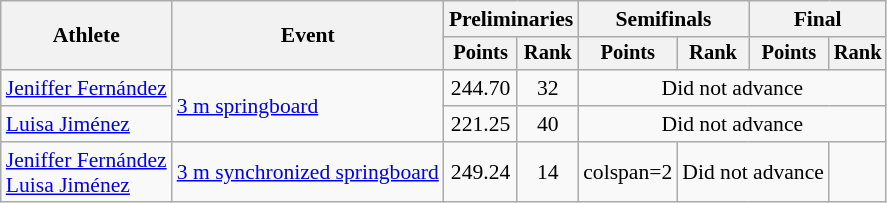<table class=wikitable style="font-size:90%;">
<tr>
<th rowspan="2">Athlete</th>
<th rowspan="2">Event</th>
<th colspan="2">Preliminaries</th>
<th colspan="2">Semifinals</th>
<th colspan="2">Final</th>
</tr>
<tr style="font-size:95%">
<th>Points</th>
<th>Rank</th>
<th>Points</th>
<th>Rank</th>
<th>Points</th>
<th>Rank</th>
</tr>
<tr align=center>
<td align=left><a href='#'>Jeniffer Fernández</a></td>
<td align=left rowspan=2><a href='#'>3 m springboard</a></td>
<td>244.70</td>
<td>32</td>
<td colspan=4>Did not advance</td>
</tr>
<tr align=center>
<td align=left><a href='#'>Luisa Jiménez</a></td>
<td>221.25</td>
<td>40</td>
<td colspan=4>Did not advance</td>
</tr>
<tr align=center>
<td align=left><a href='#'>Jeniffer Fernández</a><br><a href='#'>Luisa Jiménez</a></td>
<td align=left><a href='#'>3 m synchronized springboard</a></td>
<td>249.24</td>
<td>14</td>
<td>colspan=2 </td>
<td colspan=2>Did not advance</td>
</tr>
</table>
